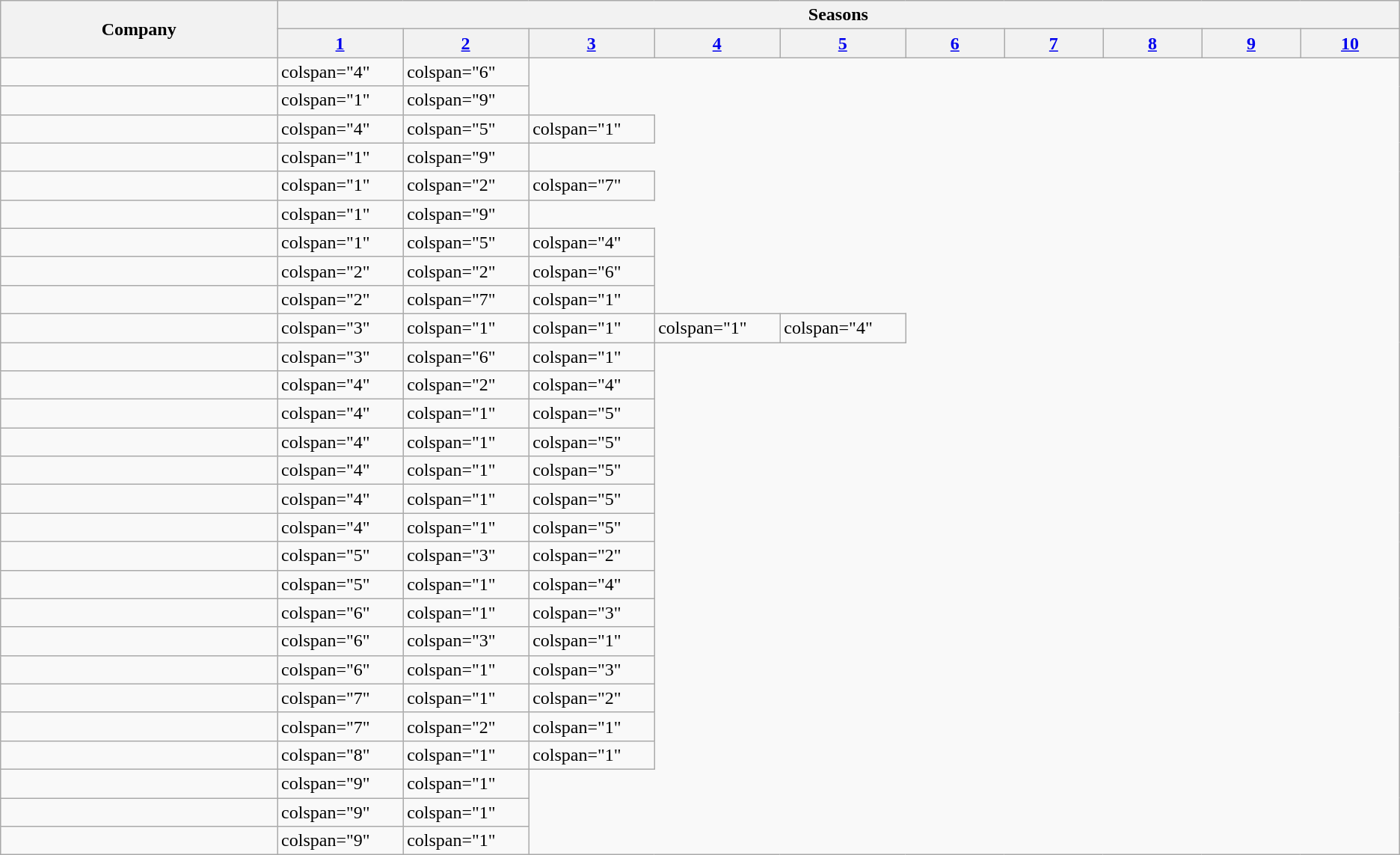<table class="wikitable sortable"; width:81%;">
<tr>
<th scope="col" rowspan="2" style="width:14%;">Company</th>
<th scope="col" colspan="10" style="width:35%;">Seasons</th>
</tr>
<tr>
<th class="unsortable" scope="col" style="width:5%;"><a href='#'>1</a></th>
<th class="unsortable" scope="col" style="width:5%;"><a href='#'>2</a></th>
<th class="unsortable" scope="col" style="width:5%;"><a href='#'>3</a></th>
<th class="unsortable" scope="col" style="width:5%;"><a href='#'>4</a></th>
<th class="unsortable" scope="col" style="width:5%;"><a href='#'>5</a></th>
<th class="unsortable" scope="col" style="width:5%;"><a href='#'>6</a></th>
<th class="unsortable" scope="col" style="width:5%;"><a href='#'>7</a></th>
<th class="unsortable" scope="col" style="width:5%;"><a href='#'>8</a></th>
<th class="unsortable" scope="col" style="width:5%;"><a href='#'>9</a></th>
<th class="unsortable" scope="col" style="width:5%;"><a href='#'>10</a></th>
</tr>
<tr>
<td></td>
<td>colspan="4" </td>
<td>colspan="6" </td>
</tr>
<tr>
<td></td>
<td>colspan="1" </td>
<td>colspan="9" </td>
</tr>
<tr>
<td></td>
<td>colspan="4" </td>
<td>colspan="5" </td>
<td>colspan="1" </td>
</tr>
<tr>
<td></td>
<td>colspan="1" </td>
<td>colspan="9" </td>
</tr>
<tr>
<td></td>
<td>colspan="1" </td>
<td>colspan="2" </td>
<td>colspan="7" </td>
</tr>
<tr>
<td></td>
<td>colspan="1" </td>
<td>colspan="9" </td>
</tr>
<tr>
<td></td>
<td>colspan="1" </td>
<td>colspan="5" </td>
<td>colspan="4" </td>
</tr>
<tr>
<td></td>
<td>colspan="2" </td>
<td>colspan="2" </td>
<td>colspan="6" </td>
</tr>
<tr>
<td></td>
<td>colspan="2" </td>
<td>colspan="7" </td>
<td>colspan="1" </td>
</tr>
<tr>
<td></td>
<td>colspan="3" </td>
<td>colspan="1" </td>
<td>colspan="1" </td>
<td>colspan="1" </td>
<td>colspan="4" </td>
</tr>
<tr>
<td></td>
<td>colspan="3" </td>
<td>colspan="6" </td>
<td>colspan="1" </td>
</tr>
<tr>
<td></td>
<td>colspan="4" </td>
<td>colspan="2" </td>
<td>colspan="4" </td>
</tr>
<tr>
<td></td>
<td>colspan="4" </td>
<td>colspan="1" </td>
<td>colspan="5" </td>
</tr>
<tr>
<td></td>
<td>colspan="4" </td>
<td>colspan="1" </td>
<td>colspan="5" </td>
</tr>
<tr>
<td></td>
<td>colspan="4" </td>
<td>colspan="1" </td>
<td>colspan="5" </td>
</tr>
<tr>
<td></td>
<td>colspan="4" </td>
<td>colspan="1" </td>
<td>colspan="5" </td>
</tr>
<tr>
<td></td>
<td>colspan="4" </td>
<td>colspan="1" </td>
<td>colspan="5" </td>
</tr>
<tr>
<td></td>
<td>colspan="5" </td>
<td>colspan="3" </td>
<td>colspan="2" </td>
</tr>
<tr>
<td></td>
<td>colspan="5" </td>
<td>colspan="1" </td>
<td>colspan="4" </td>
</tr>
<tr>
<td></td>
<td>colspan="6" </td>
<td>colspan="1" </td>
<td>colspan="3" </td>
</tr>
<tr>
<td></td>
<td>colspan="6" </td>
<td>colspan="3" </td>
<td>colspan="1" </td>
</tr>
<tr>
<td></td>
<td>colspan="6" </td>
<td>colspan="1" </td>
<td>colspan="3" </td>
</tr>
<tr>
<td></td>
<td>colspan="7" </td>
<td>colspan="1" </td>
<td>colspan="2" </td>
</tr>
<tr>
<td></td>
<td>colspan="7" </td>
<td>colspan="2" </td>
<td>colspan="1" </td>
</tr>
<tr>
<td></td>
<td>colspan="8" </td>
<td>colspan="1" </td>
<td>colspan="1" </td>
</tr>
<tr>
<td></td>
<td>colspan="9" </td>
<td>colspan="1" </td>
</tr>
<tr>
<td></td>
<td>colspan="9" </td>
<td>colspan="1" </td>
</tr>
<tr>
<td></td>
<td>colspan="9" </td>
<td>colspan="1" </td>
</tr>
</table>
